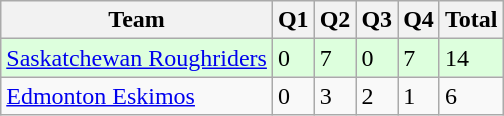<table class="wikitable">
<tr>
<th>Team</th>
<th>Q1</th>
<th>Q2</th>
<th>Q3</th>
<th>Q4</th>
<th>Total</th>
</tr>
<tr style="background-color:#DDFFDD">
<td><a href='#'>Saskatchewan Roughriders</a></td>
<td>0</td>
<td>7</td>
<td>0</td>
<td>7</td>
<td>14</td>
</tr>
<tr>
<td><a href='#'>Edmonton Eskimos</a></td>
<td>0</td>
<td>3</td>
<td>2</td>
<td>1</td>
<td>6</td>
</tr>
</table>
